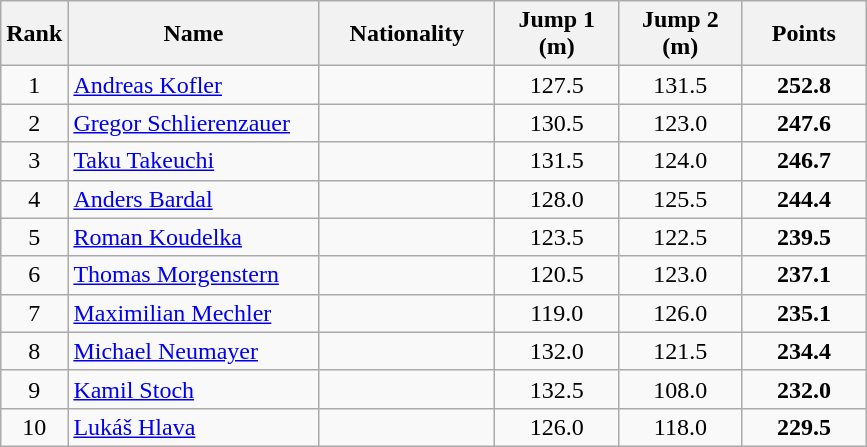<table class="wikitable sortable">
<tr>
<th align=center>Rank</th>
<th width=160>Name</th>
<th width=110>Nationality</th>
<th width=75>Jump 1 (m)</th>
<th width=75>Jump 2 (m)</th>
<th width=75>Points</th>
</tr>
<tr>
<td align=center>1</td>
<td align=left><a href='#'>Andreas Kofler</a></td>
<td align=left></td>
<td align=center>127.5</td>
<td align=center>131.5</td>
<td align=center><strong>252.8</strong></td>
</tr>
<tr>
<td align=center>2</td>
<td align=left><a href='#'>Gregor Schlierenzauer</a></td>
<td align=left></td>
<td align=center>130.5</td>
<td align=center>123.0</td>
<td align=center><strong>247.6</strong></td>
</tr>
<tr>
<td align=center>3</td>
<td align=left><a href='#'>Taku Takeuchi</a></td>
<td align=left></td>
<td align=center>131.5</td>
<td align=center>124.0</td>
<td align=center><strong>246.7</strong></td>
</tr>
<tr>
<td align=center>4</td>
<td align=left><a href='#'>Anders Bardal</a></td>
<td align=left></td>
<td align=center>128.0</td>
<td align=center>125.5</td>
<td align=center><strong>244.4</strong></td>
</tr>
<tr>
<td align=center>5</td>
<td align=left><a href='#'>Roman Koudelka</a></td>
<td align=left></td>
<td align=center>123.5</td>
<td align=center>122.5</td>
<td align=center><strong>239.5</strong></td>
</tr>
<tr>
<td align=center>6</td>
<td align=left><a href='#'>Thomas Morgenstern</a></td>
<td align=left></td>
<td align=center>120.5</td>
<td align=center>123.0</td>
<td align=center><strong>237.1</strong></td>
</tr>
<tr>
<td align=center>7</td>
<td align=left><a href='#'>Maximilian Mechler</a></td>
<td align=left></td>
<td align=center>119.0</td>
<td align=center>126.0</td>
<td align=center><strong>235.1</strong></td>
</tr>
<tr>
<td align=center>8</td>
<td align=left><a href='#'>Michael Neumayer</a></td>
<td align=left></td>
<td align=center>132.0</td>
<td align=center>121.5</td>
<td align=center><strong>234.4</strong></td>
</tr>
<tr>
<td align=center>9</td>
<td align=left><a href='#'>Kamil Stoch</a></td>
<td align=left></td>
<td align=center>132.5</td>
<td align=center>108.0</td>
<td align=center><strong>232.0</strong></td>
</tr>
<tr>
<td align=center>10</td>
<td align=left><a href='#'>Lukáš Hlava</a></td>
<td align=left></td>
<td align=center>126.0</td>
<td align=center>118.0</td>
<td align=center><strong>229.5</strong></td>
</tr>
</table>
